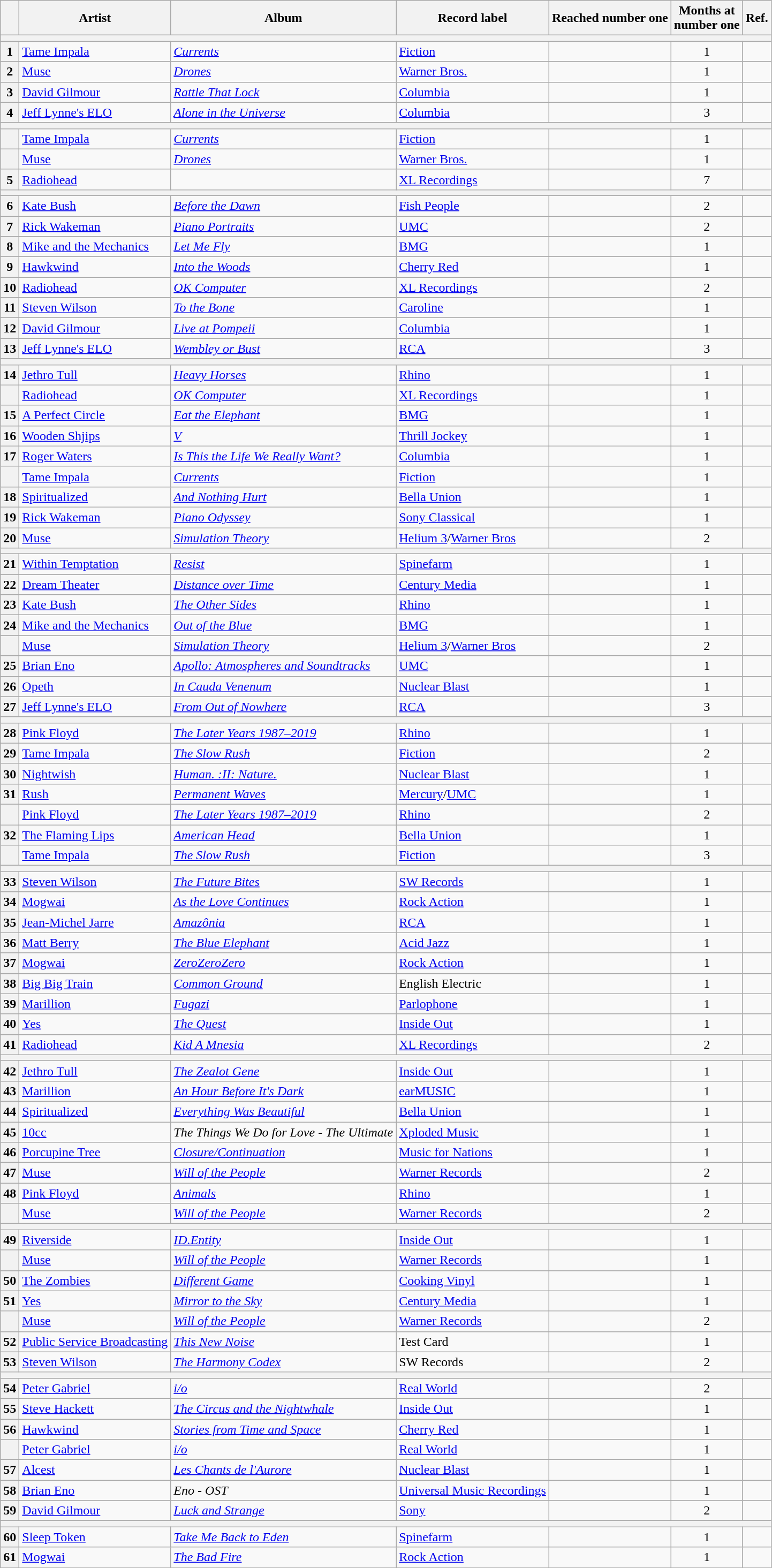<table class="wikitable plainrowheaders sortable">
<tr>
<th scope=col></th>
<th scope=col>Artist</th>
<th scope=col>Album</th>
<th scope=col>Record label</th>
<th scope=col>Reached number one</th>
<th scope=col>Months at<br>number one</th>
<th scope=col class=unsortable>Ref.</th>
</tr>
<tr class=unsortable>
<th scope=row style="text-align:center;" colspan=7></th>
</tr>
<tr>
<th scope=row style="text-align:center;">1</th>
<td><a href='#'>Tame Impala</a></td>
<td><em><a href='#'>Currents</a></em></td>
<td><a href='#'>Fiction</a></td>
<td></td>
<td align=center>1</td>
<td align=center></td>
</tr>
<tr>
<th scope=row style="text-align:center;">2</th>
<td><a href='#'>Muse</a></td>
<td><em><a href='#'>Drones</a></em></td>
<td><a href='#'>Warner Bros.</a></td>
<td></td>
<td align=center>1</td>
<td align=center></td>
</tr>
<tr>
<th scope=row style="text-align:center;">3</th>
<td><a href='#'>David Gilmour</a></td>
<td><em><a href='#'>Rattle That Lock</a></em></td>
<td><a href='#'>Columbia</a></td>
<td></td>
<td align=center>1</td>
<td align=center></td>
</tr>
<tr>
<th scope=row style="text-align:center;">4</th>
<td><a href='#'>Jeff Lynne's ELO</a></td>
<td><em><a href='#'>Alone in the Universe</a></em></td>
<td><a href='#'>Columbia</a></td>
<td></td>
<td align=center>3</td>
<td align=center></td>
</tr>
<tr class=unsortable>
<th scope=row style="text-align:center;" colspan=7></th>
</tr>
<tr>
<th scope=row style="text-align:center;"></th>
<td><a href='#'>Tame Impala</a></td>
<td><em><a href='#'>Currents</a></em></td>
<td><a href='#'>Fiction</a></td>
<td></td>
<td align=center>1</td>
<td align=center></td>
</tr>
<tr>
<th scope=row style="text-align:center;"></th>
<td><a href='#'>Muse</a></td>
<td><em><a href='#'>Drones</a></em></td>
<td><a href='#'>Warner Bros.</a></td>
<td></td>
<td align=center>1</td>
<td align=center></td>
</tr>
<tr>
<th scope=row style="text-align:center;">5</th>
<td><a href='#'>Radiohead</a></td>
<td><em></em></td>
<td><a href='#'>XL Recordings</a></td>
<td></td>
<td align=center>7</td>
<td align=center></td>
</tr>
<tr class=unsortable>
<th scope=row style="text-align:center;" colspan=7></th>
</tr>
<tr>
<th scope=row style="text-align:center;">6</th>
<td><a href='#'>Kate Bush</a></td>
<td><em><a href='#'>Before the Dawn</a></em></td>
<td><a href='#'>Fish People</a></td>
<td></td>
<td align=center>2</td>
<td align=center></td>
</tr>
<tr>
<th scope=row style="text-align:center;">7</th>
<td><a href='#'>Rick Wakeman</a></td>
<td><em><a href='#'>Piano Portraits</a></em></td>
<td><a href='#'>UMC</a></td>
<td></td>
<td align=center>2</td>
<td align=center></td>
</tr>
<tr>
<th scope=row style="text-align:center;">8</th>
<td><a href='#'>Mike and the Mechanics</a></td>
<td><em><a href='#'>Let Me Fly</a></em></td>
<td><a href='#'>BMG</a></td>
<td></td>
<td align=center>1</td>
<td align=center></td>
</tr>
<tr>
<th scope=row style="text-align:center;">9</th>
<td><a href='#'>Hawkwind</a></td>
<td><em><a href='#'>Into the Woods</a></em></td>
<td><a href='#'>Cherry Red</a></td>
<td></td>
<td align=center>1</td>
<td align=center></td>
</tr>
<tr>
<th scope=row style="text-align:center;">10</th>
<td><a href='#'>Radiohead</a></td>
<td><em><a href='#'>OK Computer</a></em></td>
<td><a href='#'>XL Recordings</a></td>
<td></td>
<td align=center>2</td>
<td align=center></td>
</tr>
<tr>
<th scope=row style="text-align:center;">11</th>
<td><a href='#'>Steven Wilson</a></td>
<td><em><a href='#'>To the Bone</a></em></td>
<td><a href='#'>Caroline</a></td>
<td></td>
<td align=center>1</td>
<td align=center></td>
</tr>
<tr>
<th scope=row style="text-align:center;">12</th>
<td><a href='#'>David Gilmour</a></td>
<td><em><a href='#'>Live at Pompeii</a></em></td>
<td><a href='#'>Columbia</a></td>
<td></td>
<td align=center>1</td>
<td align=center></td>
</tr>
<tr>
<th scope=row style="text-align:center;">13</th>
<td><a href='#'>Jeff Lynne's ELO</a></td>
<td><em><a href='#'>Wembley or Bust</a></em></td>
<td><a href='#'>RCA</a></td>
<td></td>
<td align=center>3</td>
<td align=center></td>
</tr>
<tr class=unsortable>
<th scope=row style="text-align:center;" colspan=7></th>
</tr>
<tr>
<th scope=row style="text-align:center;">14</th>
<td><a href='#'>Jethro Tull</a></td>
<td><em><a href='#'>Heavy Horses</a></em></td>
<td><a href='#'>Rhino</a></td>
<td></td>
<td align=center>1</td>
<td align=center></td>
</tr>
<tr>
<th scope=row style="text-align:center;"></th>
<td><a href='#'>Radiohead</a></td>
<td><em><a href='#'>OK Computer</a></em></td>
<td><a href='#'>XL Recordings</a></td>
<td></td>
<td align=center>1</td>
<td align=center></td>
</tr>
<tr>
<th scope=row style="text-align:center;">15</th>
<td><a href='#'>A Perfect Circle</a></td>
<td><em><a href='#'>Eat the Elephant</a></em></td>
<td><a href='#'>BMG</a></td>
<td></td>
<td align=center>1</td>
<td align=center></td>
</tr>
<tr>
<th scope=row style="text-align:center;">16</th>
<td><a href='#'>Wooden Shjips</a></td>
<td><em><a href='#'>V</a></em></td>
<td><a href='#'>Thrill Jockey</a></td>
<td></td>
<td align=center>1</td>
<td align=center></td>
</tr>
<tr>
<th scope=row style="text-align:center;">17</th>
<td><a href='#'>Roger Waters</a></td>
<td><em><a href='#'>Is This the Life We Really Want?</a></em></td>
<td><a href='#'>Columbia</a></td>
<td></td>
<td align=center>1</td>
<td align=center></td>
</tr>
<tr>
<th scope=row style="text-align:center;"></th>
<td><a href='#'>Tame Impala</a></td>
<td><em><a href='#'>Currents</a></em></td>
<td><a href='#'>Fiction</a></td>
<td></td>
<td align=center>1</td>
<td align=center></td>
</tr>
<tr>
<th scope=row style="text-align:center;">18</th>
<td><a href='#'>Spiritualized</a></td>
<td><em><a href='#'>And Nothing Hurt</a></em></td>
<td><a href='#'>Bella Union</a></td>
<td></td>
<td align=center>1</td>
<td align=center></td>
</tr>
<tr>
<th scope=row style="text-align:center;">19</th>
<td><a href='#'>Rick Wakeman</a></td>
<td><em><a href='#'>Piano Odyssey</a></em></td>
<td><a href='#'>Sony Classical</a></td>
<td></td>
<td align=center>1</td>
<td align=center></td>
</tr>
<tr>
<th scope=row style="text-align:center;">20</th>
<td><a href='#'>Muse</a></td>
<td><em><a href='#'>Simulation Theory</a></em></td>
<td><a href='#'>Helium 3</a>/<a href='#'>Warner Bros</a></td>
<td></td>
<td align=center>2</td>
<td align=center></td>
</tr>
<tr class=unsortable>
<th scope=row style="text-align:center;" colspan=7></th>
</tr>
<tr>
<th scope=row style="text-align:center;">21</th>
<td><a href='#'>Within Temptation</a></td>
<td><em><a href='#'>Resist</a></em></td>
<td><a href='#'>Spinefarm</a></td>
<td></td>
<td align=center>1</td>
<td align=center></td>
</tr>
<tr>
<th scope=row style="text-align:center;">22</th>
<td><a href='#'>Dream Theater</a></td>
<td><em><a href='#'>Distance over Time</a></em></td>
<td><a href='#'>Century Media</a></td>
<td></td>
<td align=center>1</td>
<td align=center></td>
</tr>
<tr>
<th scope=row style="text-align:center;">23</th>
<td><a href='#'>Kate Bush</a></td>
<td><em><a href='#'>The Other Sides</a></em></td>
<td><a href='#'>Rhino</a></td>
<td></td>
<td align=center>1</td>
<td align=center></td>
</tr>
<tr>
<th scope=row style="text-align:center;">24</th>
<td><a href='#'>Mike and the Mechanics</a></td>
<td><em><a href='#'>Out of the Blue</a></em></td>
<td><a href='#'>BMG</a></td>
<td></td>
<td align=center>1</td>
<td align=center></td>
</tr>
<tr>
<th scope=row style="text-align:center;"></th>
<td><a href='#'>Muse</a></td>
<td><em><a href='#'>Simulation Theory</a></em></td>
<td><a href='#'>Helium 3</a>/<a href='#'>Warner Bros</a></td>
<td></td>
<td align=center>2</td>
<td align=center></td>
</tr>
<tr>
<th scope=row style="text-align:center;">25</th>
<td><a href='#'>Brian Eno</a></td>
<td><em><a href='#'>Apollo: Atmospheres and Soundtracks</a></em></td>
<td><a href='#'>UMC</a></td>
<td></td>
<td align=center>1</td>
<td align=center></td>
</tr>
<tr>
<th scope=row style="text-align:center;">26</th>
<td><a href='#'>Opeth</a></td>
<td><em><a href='#'>In Cauda Venenum</a></em></td>
<td><a href='#'>Nuclear Blast</a></td>
<td></td>
<td align=center>1</td>
<td align=center></td>
</tr>
<tr>
<th scope=row style="text-align:center;">27</th>
<td><a href='#'>Jeff Lynne's ELO</a></td>
<td><em><a href='#'>From Out of Nowhere</a></em></td>
<td><a href='#'>RCA</a></td>
<td></td>
<td align=center>3</td>
<td align=center></td>
</tr>
<tr class=unsortable>
<th scope=row style="text-align:center;" colspan=7></th>
</tr>
<tr>
<th scope=row style="text-align:center;">28</th>
<td><a href='#'>Pink Floyd</a></td>
<td><em><a href='#'>The Later Years 1987–2019</a></em></td>
<td><a href='#'>Rhino</a></td>
<td></td>
<td align=center>1</td>
<td align=center></td>
</tr>
<tr>
<th scope=row style="text-align:center;">29</th>
<td><a href='#'>Tame Impala</a></td>
<td><em><a href='#'>The Slow Rush</a></em></td>
<td><a href='#'>Fiction</a></td>
<td></td>
<td align=center>2</td>
<td align=center></td>
</tr>
<tr>
<th scope=row style="text-align:center;">30</th>
<td><a href='#'>Nightwish</a></td>
<td><em><a href='#'>Human. :II: Nature.</a></em></td>
<td><a href='#'>Nuclear Blast</a></td>
<td></td>
<td align=center>1</td>
<td align=center></td>
</tr>
<tr>
<th scope=row style="text-align:center;">31</th>
<td><a href='#'>Rush</a></td>
<td><em><a href='#'>Permanent Waves</a></em></td>
<td><a href='#'>Mercury</a>/<a href='#'>UMC</a></td>
<td></td>
<td align=center>1</td>
<td align=center></td>
</tr>
<tr>
<th scope=row style="text-align:center;"></th>
<td><a href='#'>Pink Floyd</a></td>
<td><em><a href='#'>The Later Years 1987–2019</a></em></td>
<td><a href='#'>Rhino</a></td>
<td></td>
<td align=center>2</td>
<td align=center></td>
</tr>
<tr>
<th scope=row style="text-align:center;">32</th>
<td><a href='#'>The Flaming Lips</a></td>
<td><em><a href='#'>American Head</a></em></td>
<td><a href='#'>Bella Union</a></td>
<td></td>
<td align=center>1</td>
<td align=center></td>
</tr>
<tr>
<th scope=row style="text-align:center;"></th>
<td><a href='#'>Tame Impala</a></td>
<td><em><a href='#'>The Slow Rush</a></em></td>
<td><a href='#'>Fiction</a></td>
<td></td>
<td align=center>3</td>
<td align=center></td>
</tr>
<tr class=unsortable>
<th scope=row style="text-align:center;" colspan=7></th>
</tr>
<tr>
<th scope=row style="text-align:center;">33</th>
<td><a href='#'>Steven Wilson</a></td>
<td><em><a href='#'>The Future Bites</a></em></td>
<td><a href='#'>SW Records</a></td>
<td></td>
<td align=center>1</td>
<td align=center></td>
</tr>
<tr>
<th scope=row style="text-align:center;">34</th>
<td><a href='#'>Mogwai</a></td>
<td><em><a href='#'>As the Love Continues</a></em></td>
<td><a href='#'>Rock Action</a></td>
<td></td>
<td align=center>1</td>
<td align=center></td>
</tr>
<tr>
<th scope=row style="text-align:center;">35</th>
<td><a href='#'>Jean-Michel Jarre</a></td>
<td><em><a href='#'>Amazônia</a></em></td>
<td><a href='#'>RCA</a></td>
<td></td>
<td align=center>1</td>
<td align=center></td>
</tr>
<tr>
<th scope=row style="text-align:center;">36</th>
<td><a href='#'>Matt Berry</a></td>
<td><em><a href='#'>The Blue Elephant</a></em></td>
<td><a href='#'>Acid Jazz</a></td>
<td></td>
<td align=center>1</td>
<td align=center></td>
</tr>
<tr>
<th scope=row style="text-align:center;">37</th>
<td><a href='#'>Mogwai</a></td>
<td><em><a href='#'>ZeroZeroZero</a></em></td>
<td><a href='#'>Rock Action</a></td>
<td></td>
<td align=center>1</td>
<td align=center></td>
</tr>
<tr>
<th scope=row style="text-align:center;">38</th>
<td><a href='#'>Big Big Train</a></td>
<td><em><a href='#'>Common Ground</a></em></td>
<td>English Electric</td>
<td></td>
<td align=center>1</td>
<td align=center></td>
</tr>
<tr>
<th scope=row style="text-align:center;">39</th>
<td><a href='#'>Marillion</a></td>
<td><em><a href='#'>Fugazi</a></em></td>
<td><a href='#'>Parlophone</a></td>
<td></td>
<td align=center>1</td>
<td align=center></td>
</tr>
<tr>
<th scope=row style="text-align:center;">40</th>
<td><a href='#'>Yes</a></td>
<td><em><a href='#'>The Quest</a></em></td>
<td><a href='#'>Inside Out</a></td>
<td></td>
<td align=center>1</td>
<td align=center></td>
</tr>
<tr>
<th scope=row style="text-align:center;">41</th>
<td><a href='#'>Radiohead</a></td>
<td><em><a href='#'>Kid A Mnesia</a></em></td>
<td><a href='#'>XL Recordings</a></td>
<td></td>
<td align=center>2</td>
<td align=center></td>
</tr>
<tr class=unsortable>
<th scope=row style="text-align:center;" colspan=7></th>
</tr>
<tr>
<th scope=row style="text-align:center;">42</th>
<td><a href='#'>Jethro Tull</a></td>
<td><em><a href='#'>The Zealot Gene</a></em></td>
<td><a href='#'>Inside Out</a></td>
<td></td>
<td align=center>1</td>
<td align=center></td>
</tr>
<tr>
<th scope=row style="text-align:center;">43</th>
<td><a href='#'>Marillion</a></td>
<td><em><a href='#'>An Hour Before It's Dark</a></em></td>
<td><a href='#'>earMUSIC</a></td>
<td></td>
<td align=center>1</td>
<td align=center></td>
</tr>
<tr>
<th scope=row style="text-align:center;">44</th>
<td><a href='#'>Spiritualized</a></td>
<td><em><a href='#'>Everything Was Beautiful</a></em></td>
<td><a href='#'>Bella Union</a></td>
<td></td>
<td align=center>1</td>
<td align=center></td>
</tr>
<tr>
<th scope=row style="text-align:center;">45</th>
<td><a href='#'>10cc</a></td>
<td><em>The Things We Do for Love - The Ultimate</em></td>
<td><a href='#'>Xploded Music</a></td>
<td></td>
<td align=center>1</td>
<td align=center></td>
</tr>
<tr>
<th scope=row style="text-align:center;">46</th>
<td><a href='#'>Porcupine Tree</a></td>
<td><em><a href='#'>Closure/Continuation</a></em></td>
<td><a href='#'>Music for Nations</a></td>
<td></td>
<td align=center>1</td>
<td align=center></td>
</tr>
<tr>
<th scope=row style="text-align:center;">47</th>
<td><a href='#'>Muse</a></td>
<td><em><a href='#'>Will of the People</a></em></td>
<td><a href='#'>Warner Records</a></td>
<td></td>
<td align=center>2</td>
<td align=center></td>
</tr>
<tr>
<th scope=row style="text-align:center;">48</th>
<td><a href='#'>Pink Floyd</a></td>
<td><em><a href='#'>Animals</a></em></td>
<td><a href='#'>Rhino</a></td>
<td></td>
<td align=center>1</td>
<td align=center></td>
</tr>
<tr>
<th scope=row style="text-align:center;"></th>
<td><a href='#'>Muse</a></td>
<td><em><a href='#'>Will of the People</a></em></td>
<td><a href='#'>Warner Records</a></td>
<td></td>
<td align=center>2</td>
<td align=center></td>
</tr>
<tr class=unsortable>
<th scope=row style="text-align:center;" colspan=7></th>
</tr>
<tr>
<th scope=row style="text-align:center;">49</th>
<td><a href='#'>Riverside</a></td>
<td><em><a href='#'>ID.Entity</a></em></td>
<td><a href='#'>Inside Out</a></td>
<td></td>
<td align=center>1</td>
<td align=center></td>
</tr>
<tr>
<th scope=row style="text-align:center;"></th>
<td><a href='#'>Muse</a></td>
<td><em><a href='#'>Will of the People</a></em></td>
<td><a href='#'>Warner Records</a></td>
<td></td>
<td align=center>1</td>
<td align=center></td>
</tr>
<tr>
<th scope=row style="text-align:center;">50</th>
<td><a href='#'>The Zombies</a></td>
<td><em><a href='#'>Different Game</a></em></td>
<td><a href='#'>Cooking Vinyl</a></td>
<td></td>
<td align=center>1</td>
<td align=center></td>
</tr>
<tr>
<th scope=row style="text-align:center;">51</th>
<td><a href='#'>Yes</a></td>
<td><em><a href='#'>Mirror to the Sky</a></em></td>
<td><a href='#'>Century Media</a></td>
<td></td>
<td align=center>1</td>
<td align=center></td>
</tr>
<tr>
<th scope=row style="text-align:center;"></th>
<td><a href='#'>Muse</a></td>
<td><em><a href='#'>Will of the People</a></em></td>
<td><a href='#'>Warner Records</a></td>
<td></td>
<td align=center>2</td>
<td align=center></td>
</tr>
<tr>
<th scope=row style="text-align:center;">52</th>
<td><a href='#'>Public Service Broadcasting</a></td>
<td><em><a href='#'>This New Noise</a></em></td>
<td>Test Card</td>
<td></td>
<td align=center>1</td>
<td align=center></td>
</tr>
<tr>
<th scope=row style="text-align:center;">53</th>
<td><a href='#'>Steven Wilson</a></td>
<td><em><a href='#'>The Harmony Codex</a></em></td>
<td>SW Records</td>
<td></td>
<td align=center>2</td>
<td align=center></td>
</tr>
<tr class=unsortable>
<th scope=row style="text-align:center;" colspan=7></th>
</tr>
<tr>
<th scope=row style="text-align:center;">54</th>
<td><a href='#'>Peter Gabriel</a></td>
<td><em><a href='#'>i/o</a></em></td>
<td><a href='#'>Real World</a></td>
<td></td>
<td align=center>2</td>
<td align=center></td>
</tr>
<tr>
<th scope=row style="text-align:center;">55</th>
<td><a href='#'>Steve Hackett</a></td>
<td><em><a href='#'>The Circus and the Nightwhale</a></em></td>
<td><a href='#'>Inside Out</a></td>
<td></td>
<td align=center>1</td>
<td align=center></td>
</tr>
<tr>
<th scope=row style="text-align:center;">56</th>
<td><a href='#'>Hawkwind</a></td>
<td><em><a href='#'>Stories from Time and Space</a></em></td>
<td><a href='#'>Cherry Red</a></td>
<td></td>
<td align=center>1</td>
<td align=center></td>
</tr>
<tr>
<th scope=row style="text-align:center;"></th>
<td><a href='#'>Peter Gabriel</a></td>
<td><em><a href='#'>i/o</a></em></td>
<td><a href='#'>Real World</a></td>
<td></td>
<td align=center>1</td>
<td align=center></td>
</tr>
<tr>
<th scope=row style="text-align:center;">57</th>
<td><a href='#'>Alcest</a></td>
<td><em><a href='#'>Les Chants de l'Aurore</a></em></td>
<td><a href='#'>Nuclear Blast</a></td>
<td></td>
<td align=center>1</td>
<td align=center></td>
</tr>
<tr>
<th scope=row style="text-align:center;">58</th>
<td><a href='#'>Brian Eno</a></td>
<td><em>Eno - OST</em></td>
<td><a href='#'>Universal Music Recordings</a></td>
<td></td>
<td align=center>1</td>
<td align=center></td>
</tr>
<tr>
<th scope=row style="text-align:center;">59</th>
<td><a href='#'>David Gilmour</a></td>
<td><em><a href='#'>Luck and Strange</a></em></td>
<td><a href='#'>Sony</a></td>
<td></td>
<td align=center>2</td>
<td align=center></td>
</tr>
<tr class=unsortable>
<th scope=row style="text-align:center;" colspan=7></th>
</tr>
<tr>
<th scope=row style="text-align:center;">60</th>
<td><a href='#'>Sleep Token</a></td>
<td><em><a href='#'>Take Me Back to Eden</a></em></td>
<td><a href='#'>Spinefarm</a></td>
<td></td>
<td align=center>1</td>
<td align=center></td>
</tr>
<tr>
<th scope=row style="text-align:center;">61</th>
<td><a href='#'>Mogwai</a></td>
<td><em><a href='#'>The Bad Fire</a></em></td>
<td><a href='#'>Rock Action</a></td>
<td></td>
<td align=center>1</td>
<td align=center></td>
</tr>
</table>
